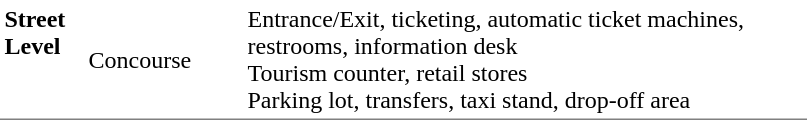<table table border=0 cellspacing=0 cellpadding=3>
<tr>
<td style="border-bottom:solid 1px gray;border-top:solid 1px white;" width=50 rowspan=8 valign=top><strong>Street Level</strong></td>
<td style="border-top:solid 1px white;border-bottom:solid 1px gray;" width=100 rowspan=2>Concourse</td>
<td style="border-top:solid 1px white;border-bottom:solid 1px gray;" width=370 valign=top>Entrance/Exit, ticketing, automatic ticket machines, restrooms, information desk<br>Tourism counter, retail stores<br>Parking lot, transfers, taxi stand, drop-off area</td>
</tr>
</table>
